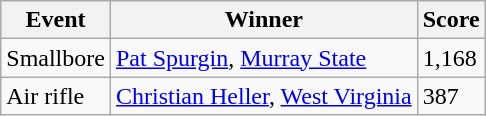<table class="wikitable sortable">
<tr>
<th>Event</th>
<th>Winner</th>
<th>Score</th>
</tr>
<tr>
<td>Smallbore</td>
<td><a href='#'>Pat Spurgin</a>, <a href='#'>Murray State</a></td>
<td>1,168</td>
</tr>
<tr>
<td>Air rifle</td>
<td><a href='#'>Christian Heller</a>, <a href='#'>West Virginia</a></td>
<td>387</td>
</tr>
</table>
